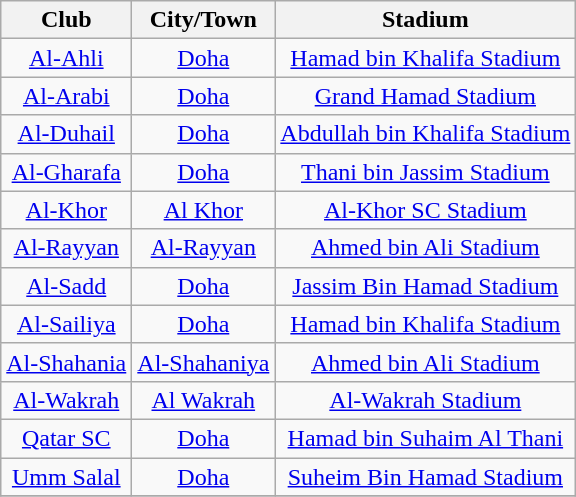<table class="wikitable sortable" style="text-align: center;">
<tr>
<th>Club</th>
<th>City/Town</th>
<th>Stadium</th>
</tr>
<tr>
<td><a href='#'>Al-Ahli</a></td>
<td><a href='#'>Doha</a></td>
<td><a href='#'>Hamad bin Khalifa Stadium</a></td>
</tr>
<tr>
<td><a href='#'>Al-Arabi</a></td>
<td><a href='#'>Doha</a></td>
<td><a href='#'>Grand Hamad Stadium</a></td>
</tr>
<tr>
<td><a href='#'>Al-Duhail</a></td>
<td><a href='#'>Doha</a></td>
<td><a href='#'>Abdullah bin Khalifa Stadium</a></td>
</tr>
<tr>
<td><a href='#'>Al-Gharafa</a></td>
<td><a href='#'>Doha</a></td>
<td><a href='#'>Thani bin Jassim Stadium</a></td>
</tr>
<tr>
<td><a href='#'>Al-Khor</a></td>
<td><a href='#'>Al Khor</a></td>
<td><a href='#'>Al-Khor SC Stadium</a></td>
</tr>
<tr>
<td><a href='#'>Al-Rayyan</a></td>
<td><a href='#'>Al-Rayyan</a></td>
<td><a href='#'>Ahmed bin Ali Stadium</a></td>
</tr>
<tr>
<td><a href='#'>Al-Sadd</a></td>
<td><a href='#'>Doha</a></td>
<td><a href='#'>Jassim Bin Hamad Stadium</a></td>
</tr>
<tr>
<td><a href='#'>Al-Sailiya</a></td>
<td><a href='#'>Doha</a></td>
<td><a href='#'>Hamad bin Khalifa Stadium</a></td>
</tr>
<tr>
<td><a href='#'>Al-Shahania</a></td>
<td><a href='#'>Al-Shahaniya</a></td>
<td><a href='#'>Ahmed bin Ali Stadium</a></td>
</tr>
<tr>
<td><a href='#'>Al-Wakrah</a></td>
<td><a href='#'>Al Wakrah</a></td>
<td><a href='#'>Al-Wakrah Stadium</a></td>
</tr>
<tr>
<td><a href='#'>Qatar SC</a></td>
<td><a href='#'>Doha</a></td>
<td><a href='#'>Hamad bin Suhaim Al Thani</a></td>
</tr>
<tr>
<td><a href='#'>Umm Salal</a></td>
<td><a href='#'>Doha</a></td>
<td><a href='#'>Suheim Bin Hamad Stadium</a></td>
</tr>
<tr>
</tr>
</table>
